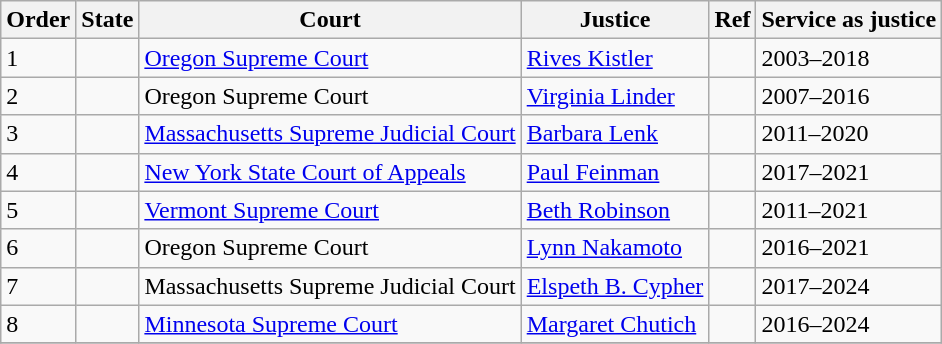<table class="wikitable sortable">
<tr>
<th>Order</th>
<th>State</th>
<th>Court</th>
<th>Justice</th>
<th>Ref</th>
<th>Service as justice</th>
</tr>
<tr>
<td>1</td>
<td></td>
<td><a href='#'>Oregon Supreme Court</a></td>
<td><a href='#'>Rives Kistler</a></td>
<td></td>
<td>2003–2018</td>
</tr>
<tr>
<td>2</td>
<td></td>
<td>Oregon Supreme Court</td>
<td><a href='#'>Virginia Linder</a></td>
<td></td>
<td>2007–2016</td>
</tr>
<tr>
<td>3</td>
<td></td>
<td><a href='#'>Massachusetts Supreme Judicial Court</a></td>
<td><a href='#'>Barbara Lenk</a></td>
<td></td>
<td>2011–2020</td>
</tr>
<tr>
<td>4</td>
<td></td>
<td><a href='#'>New York State Court of Appeals</a></td>
<td><a href='#'>Paul Feinman</a></td>
<td></td>
<td>2017–2021</td>
</tr>
<tr>
<td>5</td>
<td></td>
<td><a href='#'>Vermont Supreme Court</a></td>
<td><a href='#'>Beth Robinson</a></td>
<td></td>
<td>2011–2021</td>
</tr>
<tr>
<td>6</td>
<td></td>
<td>Oregon Supreme Court</td>
<td><a href='#'>Lynn Nakamoto</a></td>
<td></td>
<td>2016–2021</td>
</tr>
<tr>
<td>7</td>
<td></td>
<td>Massachusetts Supreme Judicial Court</td>
<td><a href='#'>Elspeth B. Cypher</a></td>
<td></td>
<td>2017–2024</td>
</tr>
<tr>
<td>8</td>
<td></td>
<td><a href='#'>Minnesota Supreme Court</a></td>
<td><a href='#'>Margaret Chutich</a></td>
<td></td>
<td>2016–2024</td>
</tr>
<tr>
</tr>
</table>
